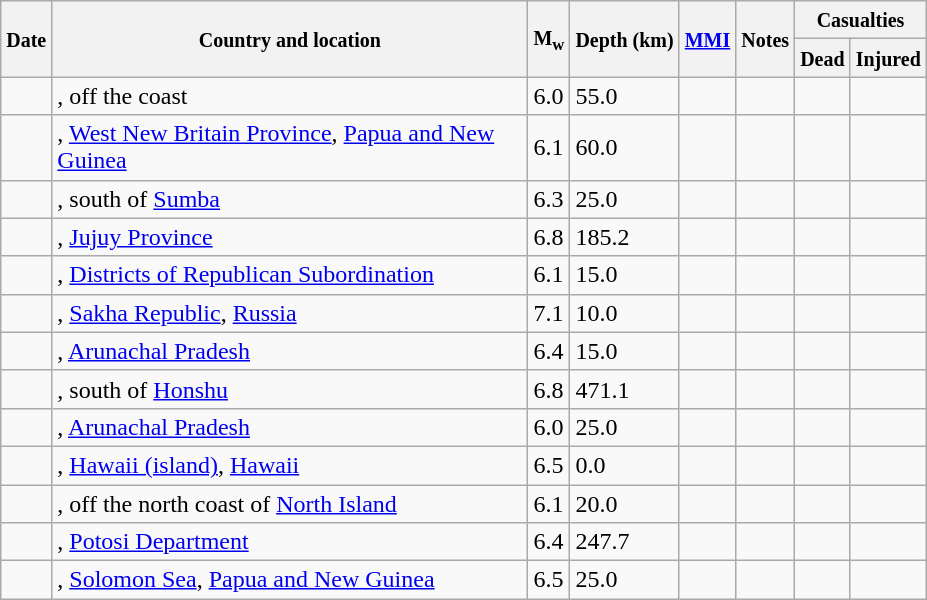<table class="wikitable sortable sort-under" style="border:1px black; margin-left:1em;">
<tr>
<th rowspan="2"><small>Date</small></th>
<th rowspan="2" style="width: 310px"><small>Country and location</small></th>
<th rowspan="2"><small>M<sub>w</sub></small></th>
<th rowspan="2"><small>Depth (km)</small></th>
<th rowspan="2"><small><a href='#'>MMI</a></small></th>
<th rowspan="2" class="unsortable"><small>Notes</small></th>
<th colspan="2"><small>Casualties</small></th>
</tr>
<tr>
<th><small>Dead</small></th>
<th><small>Injured</small></th>
</tr>
<tr>
<td></td>
<td>, off the coast</td>
<td>6.0</td>
<td>55.0</td>
<td></td>
<td></td>
<td></td>
<td></td>
</tr>
<tr>
<td></td>
<td>, <a href='#'>West New Britain Province</a>, <a href='#'>Papua and New Guinea</a></td>
<td>6.1</td>
<td>60.0</td>
<td></td>
<td></td>
<td></td>
<td></td>
</tr>
<tr>
<td></td>
<td>, south of <a href='#'>Sumba</a></td>
<td>6.3</td>
<td>25.0</td>
<td></td>
<td></td>
<td></td>
<td></td>
</tr>
<tr>
<td></td>
<td>, <a href='#'>Jujuy Province</a></td>
<td>6.8</td>
<td>185.2</td>
<td></td>
<td></td>
<td></td>
<td></td>
</tr>
<tr>
<td></td>
<td>, <a href='#'>Districts of Republican Subordination</a></td>
<td>6.1</td>
<td>15.0</td>
<td></td>
<td></td>
<td></td>
<td></td>
</tr>
<tr>
<td></td>
<td>, <a href='#'>Sakha Republic</a>, <a href='#'>Russia</a></td>
<td>7.1</td>
<td>10.0</td>
<td></td>
<td></td>
<td></td>
<td></td>
</tr>
<tr>
<td></td>
<td>, <a href='#'>Arunachal Pradesh</a></td>
<td>6.4</td>
<td>15.0</td>
<td></td>
<td></td>
<td></td>
<td></td>
</tr>
<tr>
<td></td>
<td>, south of <a href='#'>Honshu</a></td>
<td>6.8</td>
<td>471.1</td>
<td></td>
<td></td>
<td></td>
<td></td>
</tr>
<tr>
<td></td>
<td>, <a href='#'>Arunachal Pradesh</a></td>
<td>6.0</td>
<td>25.0</td>
<td></td>
<td></td>
<td></td>
<td></td>
</tr>
<tr>
<td></td>
<td>, <a href='#'>Hawaii (island)</a>, <a href='#'>Hawaii</a></td>
<td>6.5</td>
<td>0.0</td>
<td></td>
<td></td>
<td></td>
<td></td>
</tr>
<tr>
<td></td>
<td>, off the north coast of <a href='#'>North Island</a></td>
<td>6.1</td>
<td>20.0</td>
<td></td>
<td></td>
<td></td>
<td></td>
</tr>
<tr>
<td></td>
<td>, <a href='#'>Potosi Department</a></td>
<td>6.4</td>
<td>247.7</td>
<td></td>
<td></td>
<td></td>
<td></td>
</tr>
<tr>
<td></td>
<td>, <a href='#'>Solomon Sea</a>, <a href='#'>Papua and New Guinea</a></td>
<td>6.5</td>
<td>25.0</td>
<td></td>
<td></td>
<td></td>
<td></td>
</tr>
</table>
